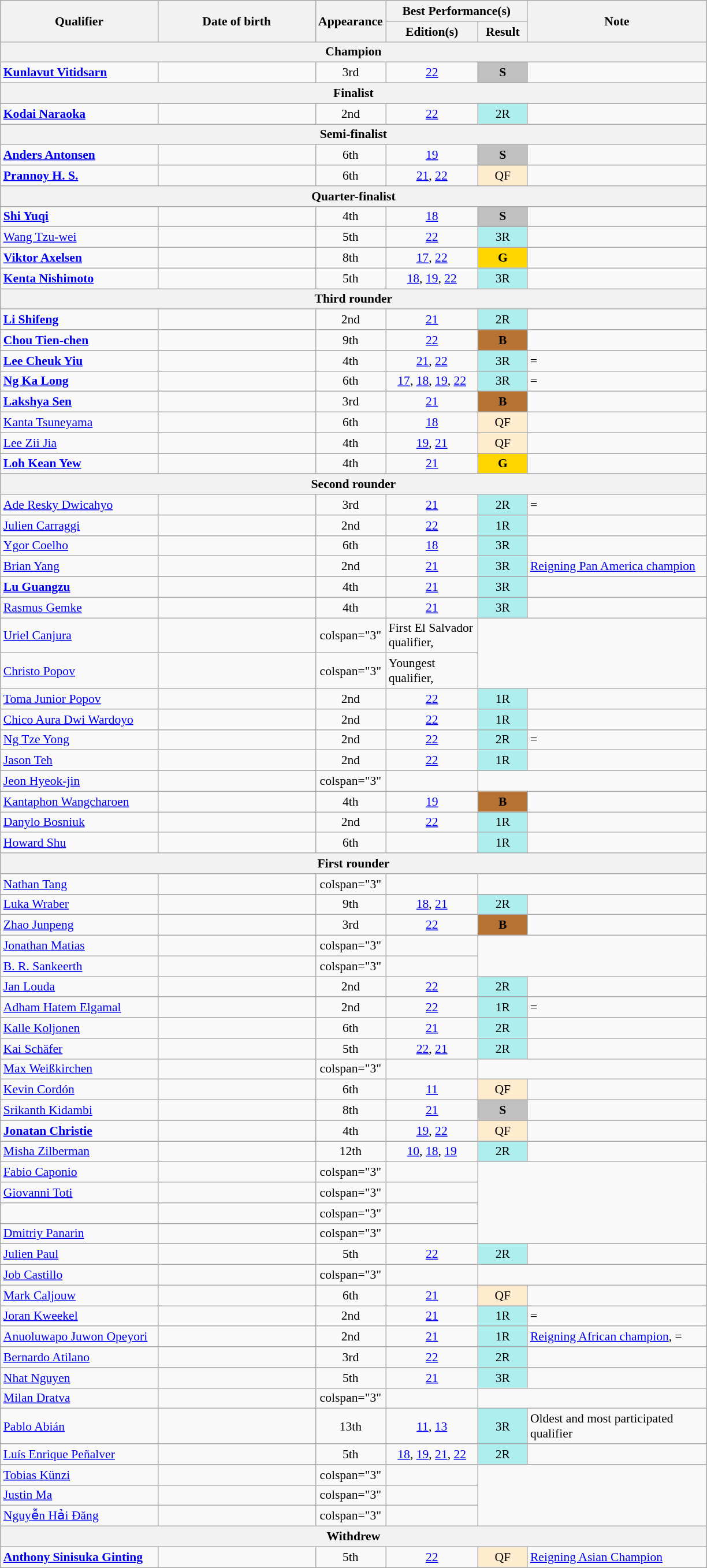<table class="sortable wikitable" style="font-size:90%; text-align:center">
<tr>
<th rowspan="2" width="175">Qualifier</th>
<th rowspan="2" width="175">Date of birth</th>
<th rowspan="2" width="50">Appearance</th>
<th colspan="2">Best Performance(s)</th>
<th rowspan="2" width="200">Note</th>
</tr>
<tr>
<th width="100">Edition(s)</th>
<th width="50">Result</th>
</tr>
<tr>
<th colspan="6">Champion</th>
</tr>
<tr>
<td align="left"> <strong><a href='#'>Kunlavut Vitidsarn</a></strong></td>
<td align="right"></td>
<td>3rd</td>
<td><a href='#'>22</a></td>
<td bgcolor="#C0C0C0"><strong>S</strong></td>
<td align="left"></td>
</tr>
<tr>
<th colspan="6">Finalist</th>
</tr>
<tr>
<td align="left"><strong> <a href='#'>Kodai Naraoka</a></strong></td>
<td align="right"></td>
<td>2nd</td>
<td><a href='#'>22</a></td>
<td bgcolor="#AFEEEE">2R</td>
<td align="left"></td>
</tr>
<tr>
<th colspan="6">Semi-finalist</th>
</tr>
<tr>
<td align="left"><strong> <a href='#'>Anders Antonsen</a></strong></td>
<td align="right"></td>
<td>6th</td>
<td><a href='#'>19</a></td>
<td bgcolor="#C0C0C0"><strong>S</strong></td>
<td align="left"></td>
</tr>
<tr>
<td align="left"><strong> <a href='#'>Prannoy H. S.</a></strong></td>
<td align="right"></td>
<td>6th</td>
<td><a href='#'>21</a>, <a href='#'>22</a></td>
<td bgcolor="#FFEBCD">QF</td>
<td align="left"></td>
</tr>
<tr>
<th colspan="6">Quarter-finalist</th>
</tr>
<tr>
<td align="left"><strong> <a href='#'>Shi Yuqi</a></strong></td>
<td align="right"></td>
<td>4th</td>
<td><a href='#'>18</a></td>
<td bgcolor="#C0C0C0"><strong>S</strong></td>
<td align="left"></td>
</tr>
<tr>
<td align="left"> <a href='#'>Wang Tzu-wei</a></td>
<td align="right"></td>
<td>5th</td>
<td><a href='#'>22</a></td>
<td bgcolor="#AFEEEE">3R</td>
<td align="left"></td>
</tr>
<tr>
<td align="left"><strong> <a href='#'>Viktor Axelsen</a></strong></td>
<td align="right"></td>
<td>8th</td>
<td><a href='#'>17</a>, <a href='#'>22</a></td>
<td bgcolor="#FFD700"><strong>G</strong></td>
<td align="left"></td>
</tr>
<tr>
<td align="left"><strong> <a href='#'>Kenta Nishimoto</a></strong></td>
<td align="right"></td>
<td>5th</td>
<td><a href='#'>18</a>, <a href='#'>19</a>, <a href='#'>22</a></td>
<td bgcolor="#AFEEEE">3R</td>
<td align="left"></td>
</tr>
<tr>
<th colspan="6">Third rounder</th>
</tr>
<tr>
<td align="left"><strong> <a href='#'>Li Shifeng</a></strong></td>
<td align="right"></td>
<td>2nd</td>
<td><a href='#'>21</a></td>
<td bgcolor="#AFEEEE">2R</td>
<td align="left"></td>
</tr>
<tr>
<td align="left"><strong> <a href='#'>Chou Tien-chen</a></strong></td>
<td align="right"></td>
<td>9th</td>
<td><a href='#'>22</a></td>
<td bgcolor="#B87333"><strong>B</strong></td>
<td align="left"></td>
</tr>
<tr>
<td align="left"><strong> <a href='#'>Lee Cheuk Yiu</a></strong></td>
<td align="right"></td>
<td>4th</td>
<td><a href='#'>21</a>, <a href='#'>22</a></td>
<td bgcolor="#AFEEEE">3R</td>
<td align="left">=</td>
</tr>
<tr>
<td align="left"><strong> <a href='#'>Ng Ka Long</a></strong></td>
<td align="right"></td>
<td>6th</td>
<td><a href='#'>17</a>, <a href='#'>18</a>, <a href='#'>19</a>, <a href='#'>22</a></td>
<td bgcolor="#AFEEEE">3R</td>
<td align="left">=</td>
</tr>
<tr>
<td align="left"><strong> <a href='#'>Lakshya Sen</a></strong></td>
<td align="right"></td>
<td>3rd</td>
<td><a href='#'>21</a></td>
<td bgcolor="#B87333"><strong>B</strong></td>
<td align="left"></td>
</tr>
<tr>
<td align="left"> <a href='#'>Kanta Tsuneyama</a></td>
<td align="right"></td>
<td>6th</td>
<td><a href='#'>18</a></td>
<td bgcolor="#FFEBCD">QF</td>
<td align="left"></td>
</tr>
<tr>
<td align="left"> <a href='#'>Lee Zii Jia</a></td>
<td align="right"></td>
<td>4th</td>
<td><a href='#'>19</a>, <a href='#'>21</a></td>
<td bgcolor="#FFEBCD">QF</td>
<td align="left"></td>
</tr>
<tr>
<td align="left"><strong> <a href='#'>Loh Kean Yew</a></strong></td>
<td align="right"></td>
<td>4th</td>
<td><a href='#'>21</a></td>
<td bgcolor="#FFD700"><strong>G</strong></td>
<td align="left"></td>
</tr>
<tr>
<th colspan="6">Second rounder</th>
</tr>
<tr>
<td align="left"> <a href='#'>Ade Resky Dwicahyo</a></td>
<td align="right"></td>
<td>3rd</td>
<td><a href='#'>21</a></td>
<td bgcolor="#AFEEEE">2R</td>
<td align="left">=</td>
</tr>
<tr>
<td align="left"> <a href='#'>Julien Carraggi</a></td>
<td align="right"></td>
<td>2nd</td>
<td><a href='#'>22</a></td>
<td bgcolor="#AFEEEE">1R</td>
<td align="left"></td>
</tr>
<tr>
<td align="left"> <a href='#'>Ygor Coelho</a></td>
<td align="right"></td>
<td>6th</td>
<td><a href='#'>18</a></td>
<td bgcolor="#AFEEEE">3R</td>
<td align="left"></td>
</tr>
<tr>
<td align="left"> <a href='#'>Brian Yang</a></td>
<td align="right"></td>
<td>2nd</td>
<td><a href='#'>21</a></td>
<td bgcolor="#AFEEEE">3R</td>
<td align="left"><a href='#'>Reigning Pan America champion</a></td>
</tr>
<tr>
<td align="left"><strong> <a href='#'>Lu Guangzu</a></strong></td>
<td align="right"></td>
<td>4th</td>
<td><a href='#'>21</a></td>
<td bgcolor="#AFEEEE">3R</td>
<td align="left"></td>
</tr>
<tr>
<td align="left"> <a href='#'>Rasmus Gemke</a></td>
<td align="right"></td>
<td>4th</td>
<td><a href='#'>21</a></td>
<td bgcolor="#AFEEEE">3R</td>
<td align="left"></td>
</tr>
<tr>
<td align="left"> <a href='#'>Uriel Canjura</a></td>
<td align="right"></td>
<td>colspan="3" </td>
<td align="left">First El Salvador qualifier, </td>
</tr>
<tr>
<td align="left"> <a href='#'>Christo Popov</a></td>
<td align="right"></td>
<td>colspan="3" </td>
<td align="left">Youngest qualifier, </td>
</tr>
<tr>
<td align="left"> <a href='#'>Toma Junior Popov</a></td>
<td align="right"></td>
<td>2nd</td>
<td><a href='#'>22</a></td>
<td bgcolor="#AFEEEE">1R</td>
<td align="left"></td>
</tr>
<tr>
<td align="left"> <a href='#'>Chico Aura Dwi Wardoyo</a></td>
<td align="right"></td>
<td>2nd</td>
<td><a href='#'>22</a></td>
<td bgcolor="#AFEEEE">1R</td>
<td align="left"></td>
</tr>
<tr>
<td align="left"> <a href='#'>Ng Tze Yong</a></td>
<td align="right"></td>
<td>2nd</td>
<td><a href='#'>22</a></td>
<td bgcolor="#AFEEEE">2R</td>
<td align="left">=</td>
</tr>
<tr>
<td align="left"> <a href='#'>Jason Teh</a></td>
<td align="right"></td>
<td>2nd</td>
<td><a href='#'>22</a></td>
<td bgcolor="#AFEEEE">1R</td>
<td align="left"></td>
</tr>
<tr>
<td align="left"> <a href='#'>Jeon Hyeok-jin</a></td>
<td align="right"></td>
<td>colspan="3" </td>
<td align="left"></td>
</tr>
<tr>
<td align="left"> <a href='#'>Kantaphon Wangcharoen</a></td>
<td align="right"></td>
<td>4th</td>
<td><a href='#'>19</a></td>
<td bgcolor="#B87333"><strong>B</strong></td>
<td align="left"></td>
</tr>
<tr>
<td align="left"> <a href='#'>Danylo Bosniuk</a></td>
<td align="right"></td>
<td>2nd</td>
<td><a href='#'>22</a></td>
<td bgcolor="#AFEEEE">1R</td>
<td align="left"></td>
</tr>
<tr>
<td align="left"> <a href='#'>Howard Shu</a></td>
<td align="right"></td>
<td>6th</td>
<td></td>
<td bgcolor="#AFEEEE">1R</td>
<td align="left"></td>
</tr>
<tr>
<th colspan="6">First rounder</th>
</tr>
<tr>
<td align="left"> <a href='#'>Nathan Tang</a></td>
<td align="right"></td>
<td>colspan="3" </td>
<td align="left"></td>
</tr>
<tr>
<td align="left"> <a href='#'>Luka Wraber</a></td>
<td align="right"></td>
<td>9th</td>
<td><a href='#'>18</a>, <a href='#'>21</a></td>
<td bgcolor="#AFEEEE">2R</td>
<td align="left"></td>
</tr>
<tr>
<td align="left"> <a href='#'>Zhao Junpeng</a></td>
<td align="right"></td>
<td>3rd</td>
<td><a href='#'>22</a></td>
<td bgcolor="#B87333"><strong>B</strong></td>
<td align="left"></td>
</tr>
<tr>
<td align="left"> <a href='#'>Jonathan Matias</a></td>
<td align="right"></td>
<td>colspan="3" </td>
<td align="left"></td>
</tr>
<tr>
<td align="left"> <a href='#'>B. R. Sankeerth</a></td>
<td align="right"></td>
<td>colspan="3" </td>
<td align="left"></td>
</tr>
<tr>
<td align="left"> <a href='#'>Jan Louda</a></td>
<td align="right"></td>
<td>2nd</td>
<td><a href='#'>22</a></td>
<td bgcolor="#AFEEEE">2R</td>
<td align="left"></td>
</tr>
<tr>
<td align="left"> <a href='#'>Adham Hatem Elgamal</a></td>
<td align="right"></td>
<td>2nd</td>
<td><a href='#'>22</a></td>
<td bgcolor="#AFEEEE">1R</td>
<td align="left">=</td>
</tr>
<tr>
<td align="left"> <a href='#'>Kalle Koljonen</a></td>
<td align="right"></td>
<td>6th</td>
<td><a href='#'>21</a></td>
<td bgcolor="#AFEEEE">2R</td>
<td align="left"></td>
</tr>
<tr>
<td align="left"> <a href='#'>Kai Schäfer</a></td>
<td align="right"></td>
<td>5th</td>
<td><a href='#'>22</a>, <a href='#'>21</a></td>
<td bgcolor="#AFEEEE">2R</td>
<td align="left"></td>
</tr>
<tr>
<td align="left"> <a href='#'>Max Weißkirchen</a></td>
<td align="right"></td>
<td>colspan="3" </td>
<td align="left"></td>
</tr>
<tr>
<td align="left"> <a href='#'>Kevin Cordón</a></td>
<td align="right"></td>
<td>6th</td>
<td><a href='#'>11</a></td>
<td bgcolor="#FFEBCD">QF</td>
<td align="left"></td>
</tr>
<tr>
<td align="left"> <a href='#'>Srikanth Kidambi</a></td>
<td align="right"></td>
<td>8th</td>
<td><a href='#'>21</a></td>
<td bgcolor="#C0C0C0"><strong>S</strong></td>
<td align="left"></td>
</tr>
<tr>
<td align="left"><strong> <a href='#'>Jonatan Christie</a></strong></td>
<td align="right"></td>
<td>4th</td>
<td><a href='#'>19</a>, <a href='#'>22</a></td>
<td bgcolor="#FFEBCD">QF</td>
<td align="left"></td>
</tr>
<tr>
<td align="left"> <a href='#'>Misha Zilberman</a></td>
<td align="right"></td>
<td>12th</td>
<td><a href='#'>10</a>, <a href='#'>18</a>, <a href='#'>19</a></td>
<td bgcolor="#AFEEEE">2R</td>
<td align="left"></td>
</tr>
<tr>
<td align="left"> <a href='#'>Fabio Caponio</a></td>
<td align="right"></td>
<td>colspan="3" </td>
<td align="left"></td>
</tr>
<tr>
<td align="left"> <a href='#'>Giovanni Toti</a></td>
<td align="right"></td>
<td>colspan="3" </td>
<td align="left"></td>
</tr>
<tr>
<td align="left"></td>
<td align="right"></td>
<td>colspan="3" </td>
<td align="left"></td>
</tr>
<tr>
<td align="left"> <a href='#'>Dmitriy Panarin</a></td>
<td align="right"></td>
<td>colspan="3" </td>
<td align="left"></td>
</tr>
<tr>
<td align="left"> <a href='#'>Julien Paul</a></td>
<td align="right"></td>
<td>5th</td>
<td><a href='#'>22</a></td>
<td bgcolor="#AFEEEE">2R</td>
<td align="left"></td>
</tr>
<tr>
<td align="left"> <a href='#'>Job Castillo</a></td>
<td align="right"></td>
<td>colspan="3" </td>
<td align="left"></td>
</tr>
<tr>
<td align="left"> <a href='#'>Mark Caljouw</a></td>
<td align="right"></td>
<td>6th</td>
<td><a href='#'>21</a></td>
<td bgcolor="#FFEBCD">QF</td>
<td align="left"></td>
</tr>
<tr>
<td align="left"> <a href='#'>Joran Kweekel</a></td>
<td align="right"></td>
<td>2nd</td>
<td><a href='#'>21</a></td>
<td bgcolor="#AFEEEE">1R</td>
<td align="left">=</td>
</tr>
<tr>
<td align="left"> <a href='#'>Anuoluwapo Juwon Opeyori</a></td>
<td align="right"></td>
<td>2nd</td>
<td><a href='#'>21</a></td>
<td bgcolor="#AFEEEE">1R</td>
<td align="left"><a href='#'>Reigning African champion</a>, =</td>
</tr>
<tr>
<td align="left"> <a href='#'>Bernardo Atilano</a></td>
<td align="right"></td>
<td>3rd</td>
<td><a href='#'>22</a></td>
<td bgcolor="#AFEEEE">2R</td>
<td align="left"></td>
</tr>
<tr>
<td align="left"> <a href='#'>Nhat Nguyen</a></td>
<td align="right"></td>
<td>5th</td>
<td><a href='#'>21</a></td>
<td bgcolor="#AFEEEE">3R</td>
<td align="left"></td>
</tr>
<tr>
<td align="left"> <a href='#'>Milan Dratva</a></td>
<td align="right"></td>
<td>colspan="3" </td>
<td align="left"></td>
</tr>
<tr>
<td align="left"> <a href='#'>Pablo Abián</a></td>
<td align="right"></td>
<td>13th</td>
<td><a href='#'>11</a>, <a href='#'>13</a></td>
<td bgcolor="#AFEEEE">3R</td>
<td align="left">Oldest and most participated qualifier</td>
</tr>
<tr>
<td align="left"> <a href='#'>Luís Enrique Peñalver</a></td>
<td align="right"></td>
<td>5th</td>
<td><a href='#'>18</a>, <a href='#'>19</a>, <a href='#'>21</a>, <a href='#'>22</a></td>
<td bgcolor="#AFEEEE">2R</td>
<td align="left"></td>
</tr>
<tr>
<td align="left"> <a href='#'>Tobias Künzi</a></td>
<td align="right"></td>
<td>colspan="3" </td>
<td align="left"></td>
</tr>
<tr>
<td align="left"> <a href='#'>Justin Ma</a></td>
<td align="right"></td>
<td>colspan="3" </td>
<td align="left"></td>
</tr>
<tr>
<td align="left"> <a href='#'>Nguyễn Hải Đăng</a></td>
<td align="right"></td>
<td>colspan="3" </td>
<td align="left"></td>
</tr>
<tr>
<th colspan="6">Withdrew</th>
</tr>
<tr>
<td align="left"><strong> <a href='#'>Anthony Sinisuka Ginting</a></strong></td>
<td align="right"></td>
<td>5th</td>
<td><a href='#'>22</a></td>
<td bgcolor="#FFEBCD">QF</td>
<td align="left"><a href='#'>Reigning Asian Champion</a></td>
</tr>
</table>
